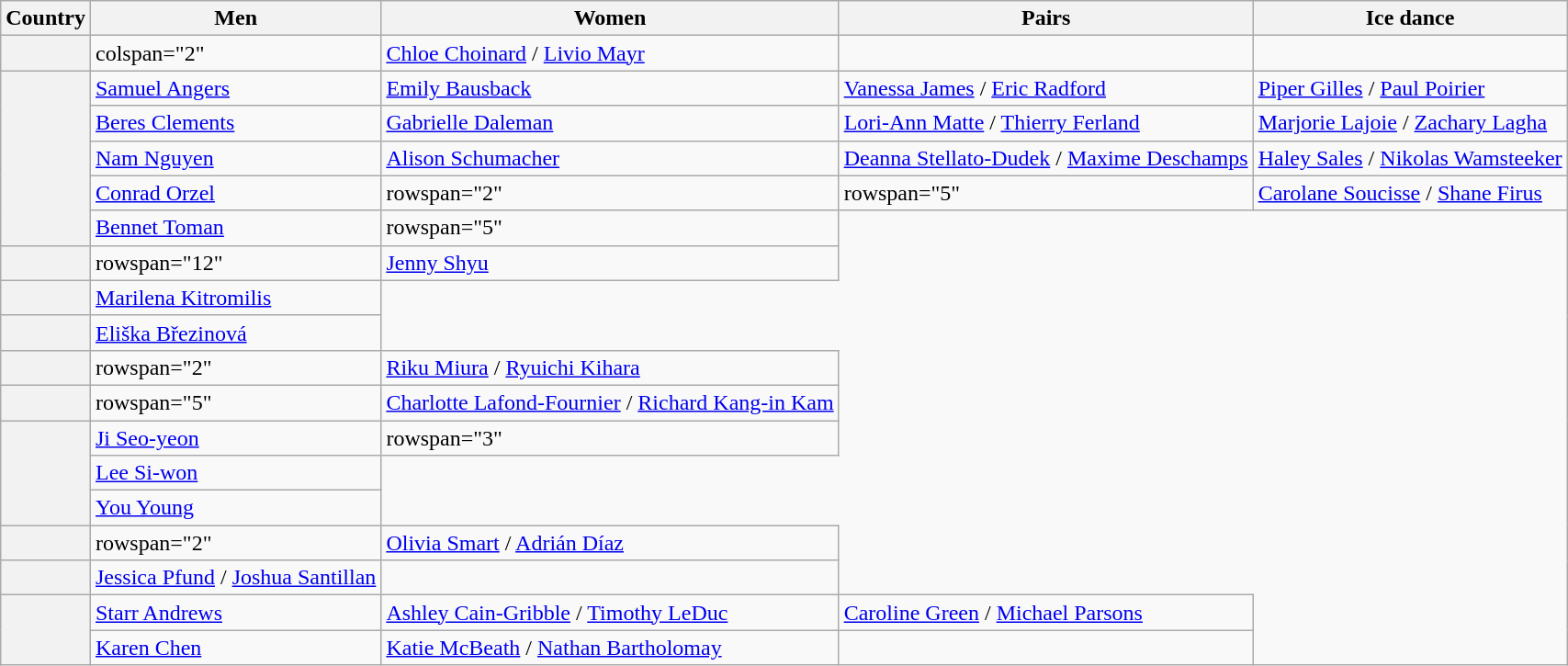<table class="wikitable sortable" style="text-align:left">
<tr>
<th scope="col">Country</th>
<th scope="col">Men</th>
<th scope="col">Women</th>
<th scope="col">Pairs</th>
<th scope="col">Ice dance</th>
</tr>
<tr>
<th scope="row" style="text-align:left"></th>
<td>colspan="2" </td>
<td><a href='#'>Chloe Choinard</a> / <a href='#'>Livio Mayr</a></td>
<td></td>
</tr>
<tr>
<th rowspan="5" scope="row" style="text-align:left"></th>
<td><a href='#'>Samuel Angers</a></td>
<td><a href='#'>Emily Bausback</a></td>
<td><a href='#'>Vanessa James</a> / <a href='#'>Eric Radford</a></td>
<td><a href='#'>Piper Gilles</a> / <a href='#'>Paul Poirier</a><br></td>
</tr>
<tr>
<td><a href='#'>Beres Clements</a></td>
<td><a href='#'>Gabrielle Daleman</a></td>
<td><a href='#'>Lori-Ann Matte</a> / <a href='#'>Thierry Ferland</a></td>
<td><a href='#'>Marjorie Lajoie</a> / <a href='#'>Zachary Lagha</a></td>
</tr>
<tr>
<td><a href='#'>Nam Nguyen</a></td>
<td><a href='#'>Alison Schumacher</a></td>
<td><a href='#'>Deanna Stellato-Dudek</a> / <a href='#'>Maxime Deschamps</a></td>
<td><a href='#'>Haley Sales</a> / <a href='#'>Nikolas Wamsteeker</a></td>
</tr>
<tr>
<td><a href='#'>Conrad Orzel</a></td>
<td>rowspan="2" </td>
<td>rowspan="5" </td>
<td><a href='#'>Carolane Soucisse</a> / <a href='#'>Shane Firus</a></td>
</tr>
<tr>
<td><a href='#'>Bennet Toman</a></td>
<td>rowspan="5" </td>
</tr>
<tr>
<th scope="row" style="text-align:left"></th>
<td>rowspan="12" </td>
<td><a href='#'>Jenny Shyu</a></td>
</tr>
<tr>
<th scope="row" style="text-align:left"></th>
<td><a href='#'>Marilena Kitromilis</a></td>
</tr>
<tr>
<th scope="row" style="text-align:left"></th>
<td><a href='#'>Eliška Březinová</a></td>
</tr>
<tr>
<th scope="row" style="text-align:left"></th>
<td>rowspan="2" </td>
<td><a href='#'>Riku Miura</a> / <a href='#'>Ryuichi Kihara</a></td>
</tr>
<tr>
<th scope="row" style="text-align:left"></th>
<td>rowspan="5" </td>
<td><a href='#'>Charlotte Lafond-Fournier</a> / <a href='#'>Richard Kang-in Kam</a></td>
</tr>
<tr>
<th rowspan="3" scope="row" style="text-align:left"></th>
<td><a href='#'>Ji Seo-yeon</a></td>
<td>rowspan="3" </td>
</tr>
<tr>
<td><a href='#'>Lee Si-won</a></td>
</tr>
<tr>
<td><a href='#'>You Young</a></td>
</tr>
<tr>
<th scope="row" style="text-align:left"></th>
<td>rowspan="2" </td>
<td><a href='#'>Olivia Smart</a> / <a href='#'>Adrián Díaz</a></td>
</tr>
<tr>
<th scope="row" style="text-align:left"></th>
<td><a href='#'>Jessica Pfund</a> / <a href='#'>Joshua Santillan</a></td>
<td></td>
</tr>
<tr>
<th rowspan="2" scope="row" style="text-align:left"></th>
<td><a href='#'>Starr Andrews</a></td>
<td><a href='#'>Ashley Cain-Gribble</a> / <a href='#'>Timothy LeDuc</a></td>
<td><a href='#'>Caroline Green</a> / <a href='#'>Michael Parsons</a></td>
</tr>
<tr>
<td><a href='#'>Karen Chen</a></td>
<td><a href='#'>Katie McBeath</a> / <a href='#'>Nathan Bartholomay</a></td>
<td></td>
</tr>
</table>
